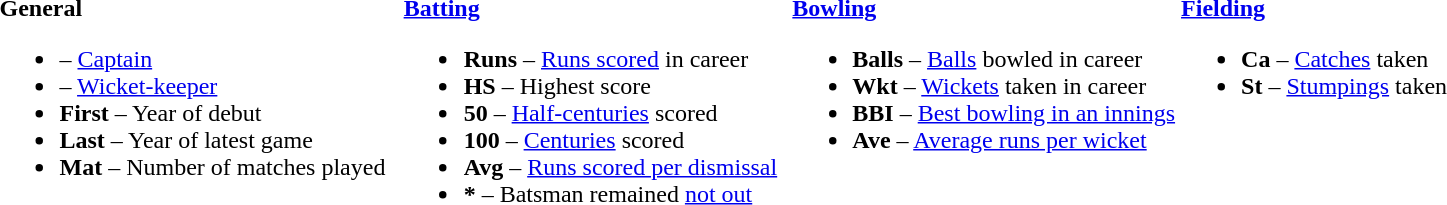<table>
<tr>
<td valign="top" style="width:26%"><br><strong>General</strong><ul><li> – <a href='#'>Captain</a></li><li> – <a href='#'>Wicket-keeper</a></li><li><strong>First</strong> – Year of debut</li><li><strong>Last</strong> – Year of latest game</li><li><strong>Mat</strong> – Number of matches played</li></ul></td>
<td valign="top" style="width:25%"><br><strong><a href='#'>Batting</a></strong><ul><li><strong>Runs</strong> – <a href='#'>Runs scored</a> in career</li><li><strong>HS</strong> – Highest score</li><li><strong>50</strong> – <a href='#'>Half-centuries</a> scored</li><li><strong>100</strong> – <a href='#'>Centuries</a> scored</li><li><strong>Avg</strong> – <a href='#'>Runs scored per dismissal</a></li><li><strong>*</strong> – Batsman remained <a href='#'>not out</a></li></ul></td>
<td valign="top" style="width:25%"><br><strong><a href='#'>Bowling</a></strong><ul><li><strong>Balls</strong> – <a href='#'>Balls</a> bowled in career</li><li><strong>Wkt</strong> – <a href='#'>Wickets</a> taken in career</li><li><strong>BBI</strong> – <a href='#'>Best bowling in an innings</a></li><li><strong>Ave</strong> – <a href='#'>Average runs per wicket</a></li></ul></td>
<td valign="top" style="width:24%"><br><strong><a href='#'>Fielding</a></strong><ul><li><strong>Ca</strong> – <a href='#'>Catches</a> taken</li><li><strong>St</strong> – <a href='#'>Stumpings</a> taken</li></ul></td>
</tr>
</table>
